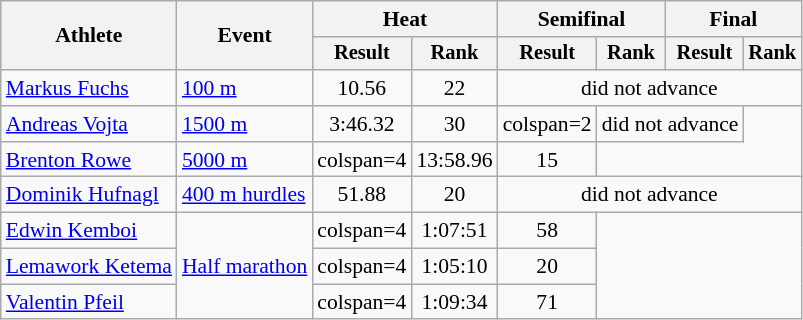<table class="wikitable" style="font-size:90%">
<tr>
<th rowspan=2>Athlete</th>
<th rowspan=2>Event</th>
<th colspan=2>Heat</th>
<th colspan=2>Semifinal</th>
<th colspan=2>Final</th>
</tr>
<tr style="font-size:95%">
<th>Result</th>
<th>Rank</th>
<th>Result</th>
<th>Rank</th>
<th>Result</th>
<th>Rank</th>
</tr>
<tr align=center>
<td align=left><a href='#'>Markus Fuchs</a></td>
<td style="text-align:left;"><a href='#'>100 m</a></td>
<td>10.56</td>
<td>22</td>
<td colspan=4>did not advance</td>
</tr>
<tr align=center>
<td align=left><a href='#'>Andreas Vojta</a></td>
<td style="text-align:left;"><a href='#'>1500 m</a></td>
<td>3:46.32</td>
<td>30</td>
<td>colspan=2 </td>
<td colspan=2>did not advance</td>
</tr>
<tr align=center>
<td align=left><a href='#'>Brenton Rowe</a></td>
<td style="text-align:left;"><a href='#'>5000 m</a></td>
<td>colspan=4 </td>
<td>13:58.96</td>
<td>15</td>
</tr>
<tr align=center>
<td align=left><a href='#'>Dominik Hufnagl</a></td>
<td style="text-align:left;"><a href='#'>400 m hurdles</a></td>
<td>51.88</td>
<td>20</td>
<td colspan=4>did not advance</td>
</tr>
<tr align=center>
<td align=left><a href='#'>Edwin Kemboi</a></td>
<td style="text-align:left;" rowspan=3><a href='#'>Half marathon</a></td>
<td>colspan=4 </td>
<td>1:07:51</td>
<td>58</td>
</tr>
<tr align=center>
<td align=left><a href='#'>Lemawork Ketema</a></td>
<td>colspan=4 </td>
<td>1:05:10</td>
<td>20</td>
</tr>
<tr align=center>
<td align=left><a href='#'>Valentin Pfeil</a></td>
<td>colspan=4 </td>
<td>1:09:34</td>
<td>71</td>
</tr>
</table>
